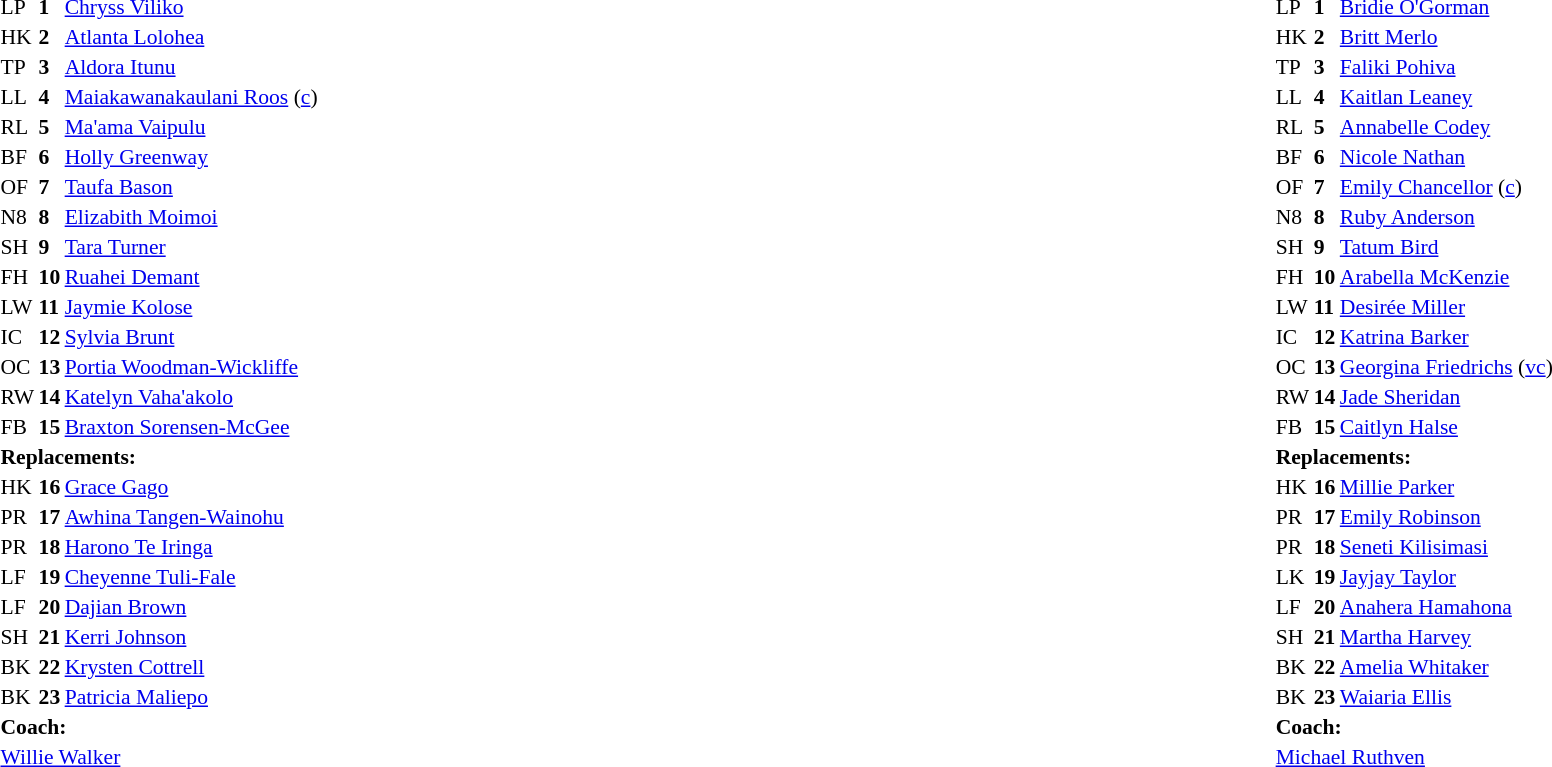<table style="width:100%">
<tr>
<td valign="top" width="50%"><br><table cellspacing="1" cellpadding="1" style="font-size: 90%">
<tr>
<td>LP</td>
<td><strong>1</strong></td>
<td> <a href='#'>Chryss Viliko</a></td>
</tr>
<tr>
<td>HK</td>
<td><strong>2</strong></td>
<td> <a href='#'>Atlanta Lolohea</a></td>
</tr>
<tr>
<td>TP</td>
<td><strong>3</strong></td>
<td> <a href='#'>Aldora Itunu</a></td>
</tr>
<tr>
<td>LL</td>
<td><strong>4</strong></td>
<td> <a href='#'>Maiakawanakaulani Roos</a> (<a href='#'>c</a>)</td>
</tr>
<tr>
<td>RL</td>
<td><strong>5</strong></td>
<td> <a href='#'>Ma'ama Vaipulu</a></td>
</tr>
<tr>
<td>BF</td>
<td><strong>6</strong></td>
<td> <a href='#'>Holly Greenway</a></td>
</tr>
<tr>
<td>OF</td>
<td><strong>7</strong></td>
<td> <a href='#'>Taufa Bason</a></td>
</tr>
<tr>
<td>N8</td>
<td><strong>8</strong></td>
<td> <a href='#'>Elizabith Moimoi</a></td>
</tr>
<tr>
<td>SH</td>
<td><strong>9</strong></td>
<td> <a href='#'>Tara Turner</a></td>
</tr>
<tr>
<td>FH</td>
<td><strong>10</strong></td>
<td> <a href='#'>Ruahei Demant</a></td>
</tr>
<tr>
<td>LW</td>
<td><strong>11</strong></td>
<td> <a href='#'>Jaymie Kolose</a></td>
</tr>
<tr>
<td>IC</td>
<td><strong>12</strong></td>
<td> <a href='#'>Sylvia Brunt</a></td>
</tr>
<tr>
<td>OC</td>
<td><strong>13</strong></td>
<td> <a href='#'>Portia Woodman-Wickliffe</a></td>
</tr>
<tr>
<td>RW</td>
<td><strong>14</strong></td>
<td> <a href='#'>Katelyn Vaha'akolo</a></td>
</tr>
<tr>
<td>FB</td>
<td><strong>15</strong></td>
<td> <a href='#'>Braxton Sorensen-McGee</a></td>
</tr>
<tr>
<td colspan="3"><strong>Replacements:</strong></td>
</tr>
<tr>
<td>HK</td>
<td><strong>16</strong></td>
<td> <a href='#'>Grace Gago</a></td>
</tr>
<tr>
<td>PR</td>
<td><strong>17</strong></td>
<td> <a href='#'>Awhina Tangen-Wainohu</a></td>
</tr>
<tr>
<td>PR</td>
<td><strong>18</strong></td>
<td> <a href='#'>Harono Te Iringa</a></td>
</tr>
<tr>
<td>LF</td>
<td><strong>19</strong></td>
<td> <a href='#'>Cheyenne Tuli-Fale</a></td>
</tr>
<tr>
<td>LF</td>
<td><strong>20</strong></td>
<td> <a href='#'>Dajian Brown</a></td>
</tr>
<tr>
<td>SH</td>
<td><strong>21</strong></td>
<td> <a href='#'>Kerri Johnson</a></td>
</tr>
<tr>
<td>BK</td>
<td><strong>22</strong></td>
<td> <a href='#'>Krysten Cottrell</a></td>
</tr>
<tr>
<td>BK</td>
<td><strong>23</strong></td>
<td> <a href='#'>Patricia Maliepo</a></td>
</tr>
<tr>
<td colspan="3"><strong>Coach:</strong></td>
</tr>
<tr>
<td colspan="3"> <a href='#'>Willie Walker</a></td>
</tr>
</table>
</td>
<td style="vertical-align:top; width:50%"><br><table cellspacing="1" cellpadding="1" style="font-size:90%; margin:auto;">
<tr>
<td>LP</td>
<td><strong>1</strong></td>
<td> <a href='#'>Bridie O'Gorman</a></td>
</tr>
<tr>
<td>HK</td>
<td><strong>2</strong></td>
<td> <a href='#'>Britt Merlo</a></td>
</tr>
<tr>
<td>TP</td>
<td><strong>3</strong></td>
<td> <a href='#'>Faliki Pohiva</a></td>
</tr>
<tr>
<td>LL</td>
<td><strong>4</strong></td>
<td> <a href='#'>Kaitlan Leaney</a></td>
</tr>
<tr>
<td>RL</td>
<td><strong>5</strong></td>
<td> <a href='#'>Annabelle Codey</a></td>
</tr>
<tr>
<td>BF</td>
<td><strong>6</strong></td>
<td> <a href='#'>Nicole Nathan</a></td>
</tr>
<tr>
<td>OF</td>
<td><strong>7</strong></td>
<td> <a href='#'>Emily Chancellor</a> (<a href='#'>c</a>)</td>
</tr>
<tr>
<td>N8</td>
<td><strong>8</strong></td>
<td> <a href='#'>Ruby Anderson</a></td>
</tr>
<tr>
<td>SH</td>
<td><strong>9</strong></td>
<td> <a href='#'>Tatum Bird</a></td>
</tr>
<tr>
<td>FH</td>
<td><strong>10</strong></td>
<td> <a href='#'>Arabella McKenzie</a></td>
</tr>
<tr>
<td>LW</td>
<td><strong>11</strong></td>
<td> <a href='#'>Desirée Miller</a></td>
</tr>
<tr>
<td>IC</td>
<td><strong>12</strong></td>
<td> <a href='#'>Katrina Barker</a></td>
</tr>
<tr>
<td>OC</td>
<td><strong>13</strong></td>
<td> <a href='#'>Georgina Friedrichs</a> (<a href='#'>vc</a>)</td>
</tr>
<tr>
<td>RW</td>
<td><strong>14</strong></td>
<td> <a href='#'>Jade Sheridan</a></td>
</tr>
<tr>
<td>FB</td>
<td><strong>15</strong></td>
<td> <a href='#'>Caitlyn Halse</a></td>
</tr>
<tr>
<td colspan="3"><strong>Replacements:</strong></td>
</tr>
<tr>
<td>HK</td>
<td><strong>16</strong></td>
<td> <a href='#'>Millie Parker</a></td>
</tr>
<tr>
<td>PR</td>
<td><strong>17</strong></td>
<td> <a href='#'>Emily Robinson</a></td>
</tr>
<tr>
<td>PR</td>
<td><strong>18</strong></td>
<td> <a href='#'>Seneti Kilisimasi</a></td>
</tr>
<tr>
<td>LK</td>
<td><strong>19</strong></td>
<td> <a href='#'>Jayjay Taylor</a></td>
</tr>
<tr>
<td>LF</td>
<td><strong>20</strong></td>
<td> <a href='#'>Anahera Hamahona</a></td>
</tr>
<tr>
<td>SH</td>
<td><strong>21</strong></td>
<td> <a href='#'>Martha Harvey</a></td>
</tr>
<tr>
<td>BK</td>
<td><strong>22</strong></td>
<td> <a href='#'>Amelia Whitaker</a></td>
</tr>
<tr>
<td>BK</td>
<td><strong>23</strong></td>
<td> <a href='#'>Waiaria Ellis</a></td>
</tr>
<tr>
<td colspan="3"><strong>Coach:</strong></td>
</tr>
<tr>
<td colspan="3"> <a href='#'>Michael Ruthven</a></td>
</tr>
</table>
</td>
</tr>
</table>
